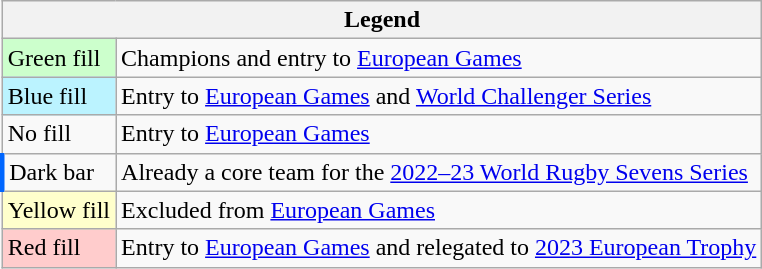<table class="wikitable">
<tr>
<th colspan="2">Legend</th>
</tr>
<tr>
<td bgcolor=ccffcc>Green fill</td>
<td>Champions and entry to <a href='#'>European Games</a></td>
</tr>
<tr>
<td bgcolor=#bbf3ff>Blue fill</td>
<td>Entry to <a href='#'>European Games</a> and <a href='#'>World Challenger Series</a></td>
</tr>
<tr>
<td>No fill</td>
<td>Entry to <a href='#'>European Games</a></td>
</tr>
<tr>
<td style="border-left:3px solid #06f;">Dark bar</td>
<td>Already a core team for the <a href='#'>2022–23 World Rugby Sevens Series</a></td>
</tr>
<tr>
<td bgcolor=#ffc>Yellow fill</td>
<td>Excluded from <a href='#'>European Games</a></td>
</tr>
<tr>
<td bgcolor=#ffcccc>Red fill</td>
<td>Entry to <a href='#'>European Games</a> and relegated to <a href='#'>2023 European Trophy</a></td>
</tr>
</table>
